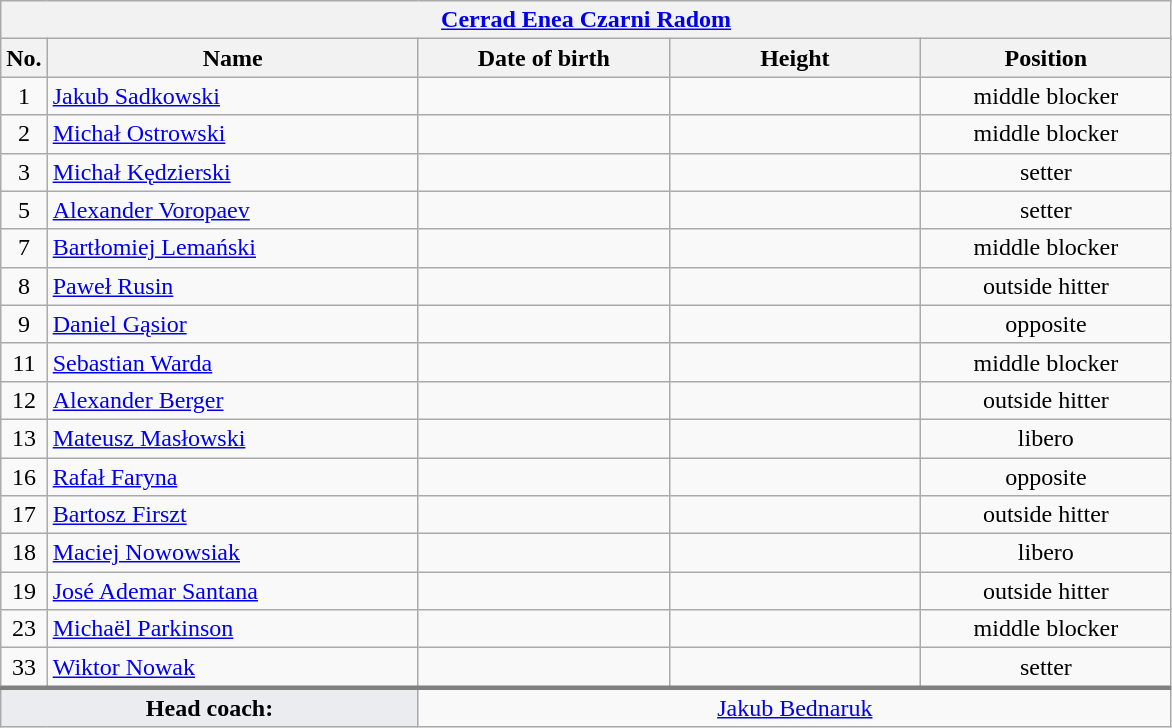<table class="wikitable collapsible collapsed" style="font-size:100%; text-align:center">
<tr>
<th colspan=5 style="width:30em"><a href='#'>Cerrad Enea Czarni Radom</a></th>
</tr>
<tr>
<th>No.</th>
<th style="width:15em">Name</th>
<th style="width:10em">Date of birth</th>
<th style="width:10em">Height</th>
<th style="width:10em">Position</th>
</tr>
<tr>
<td>1</td>
<td align=left> <a href='#'>Jakub Sadkowski</a></td>
<td align=right></td>
<td></td>
<td>middle blocker</td>
</tr>
<tr>
<td>2</td>
<td align=left> <a href='#'>Michał Ostrowski</a></td>
<td align=right></td>
<td></td>
<td>middle blocker</td>
</tr>
<tr>
<td>3</td>
<td align=left> <a href='#'>Michał Kędzierski</a></td>
<td align=right></td>
<td></td>
<td>setter</td>
</tr>
<tr>
<td>5</td>
<td align=left> <a href='#'>Alexander Voropaev</a></td>
<td align=right></td>
<td></td>
<td>setter</td>
</tr>
<tr>
<td>7</td>
<td align=left> <a href='#'>Bartłomiej Lemański</a></td>
<td align=right></td>
<td></td>
<td>middle blocker</td>
</tr>
<tr>
<td>8</td>
<td align=left> <a href='#'>Paweł Rusin</a></td>
<td align=right></td>
<td></td>
<td>outside hitter</td>
</tr>
<tr>
<td>9</td>
<td align=left> <a href='#'>Daniel Gąsior</a></td>
<td align=right></td>
<td></td>
<td>opposite</td>
</tr>
<tr>
<td>11</td>
<td align=left> <a href='#'>Sebastian Warda</a></td>
<td align=right></td>
<td></td>
<td>middle blocker</td>
</tr>
<tr>
<td>12</td>
<td align=left> <a href='#'>Alexander Berger</a></td>
<td align=right></td>
<td></td>
<td>outside hitter</td>
</tr>
<tr>
<td>13</td>
<td align=left> <a href='#'>Mateusz Masłowski</a></td>
<td align=right></td>
<td></td>
<td>libero</td>
</tr>
<tr>
<td>16</td>
<td align=left> <a href='#'>Rafał Faryna</a></td>
<td align=right></td>
<td></td>
<td>opposite</td>
</tr>
<tr>
<td>17</td>
<td align=left> <a href='#'>Bartosz Firszt</a></td>
<td align=right></td>
<td></td>
<td>outside hitter</td>
</tr>
<tr>
<td>18</td>
<td align=left> <a href='#'>Maciej Nowowsiak</a></td>
<td align=right></td>
<td></td>
<td>libero</td>
</tr>
<tr>
<td>19</td>
<td align=left> <a href='#'>José Ademar Santana</a></td>
<td align=right></td>
<td></td>
<td>outside hitter</td>
</tr>
<tr>
<td>23</td>
<td align=left> <a href='#'>Michaël Parkinson</a></td>
<td align=right></td>
<td></td>
<td>middle blocker</td>
</tr>
<tr>
<td>33</td>
<td align=left> <a href='#'>Wiktor Nowak</a></td>
<td align=right></td>
<td></td>
<td>setter</td>
</tr>
<tr style="border-top: 3px solid grey">
<td colspan=2 style="background:#EAECF0"><strong>Head coach:</strong></td>
<td colspan=3> <a href='#'>Jakub Bednaruk</a></td>
</tr>
</table>
